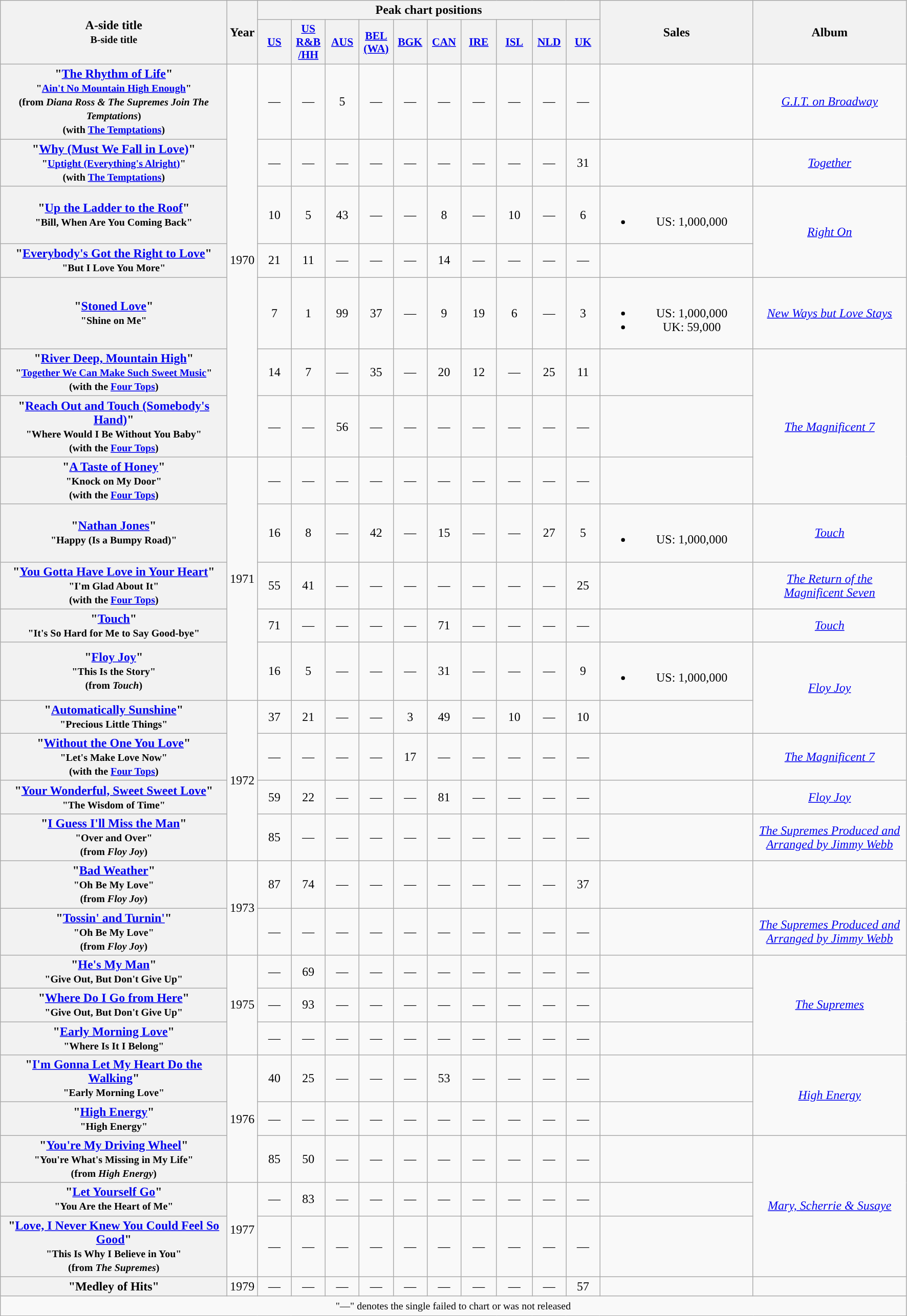<table class="wikitable plainrowheaders" style="text-align:center;">
<tr>
<th rowspan="2" style="width:18em;">A-side title<br><small>B-side title</small></th>
<th rowspan="2">Year</th>
<th colspan="10">Peak chart positions</th>
<th rowspan="2" scope="col" style="width:12em;">Sales</th>
<th rowspan="2" scope="col" style="width:12em;">Album</th>
</tr>
<tr>
<th scope="col" style="width:2.6em; font-size:90%;"><a href='#'>US</a><br></th>
<th scope="col" style="width:2.6em; font-size:90%;"><a href='#'>US<br>R&B<br>/HH</a><br></th>
<th scope="col" style="width:2.6em; font-size:90%;"><a href='#'>AUS</a><br></th>
<th scope="col" style="width:2.6em; font-size:90%;"><a href='#'>BEL<br>(WA)</a><br></th>
<th scope="col" style="width:2.6em; font-size:90%;"><a href='#'>BGK</a><br></th>
<th scope="col" style="width:2.6em; font-size:90%;"><a href='#'>CAN</a><br></th>
<th scope="col" style="width:2.75em;font-size:90%;"><a href='#'>IRE</a><br></th>
<th scope="col" style="width:2.75em;font-size:90%;"><a href='#'>ISL</a><br></th>
<th scope="col" style="width:2.6em; font-size:90%;"><a href='#'>NLD</a><br></th>
<th scope="col" style="width:2.6em; font-size:90%;"><a href='#'>UK</a><br></th>
</tr>
<tr>
<th scope="row">"<a href='#'>The Rhythm of Life</a>" <br><small>"<a href='#'>Ain't No Mountain High Enough</a>"<br>(from <em>Diana Ross & The Supremes Join The Temptations</em>) <br>(with <a href='#'>The Temptations</a>)</small></th>
<td rowspan="7">1970</td>
<td style="text-align:center;">—</td>
<td style="text-align:center;">—</td>
<td style="text-align:center;">5</td>
<td style="text-align:center;">—</td>
<td style="text-align:center;">—</td>
<td style="text-align:center;">—</td>
<td style="text-align:center;">—</td>
<td style="text-align:center;">—</td>
<td style="text-align:center;">—</td>
<td style="text-align:center;">—</td>
<td></td>
<td><em><a href='#'>G.I.T. on Broadway</a></em></td>
</tr>
<tr>
<th scope="row">"<a href='#'>Why (Must We Fall in Love)</a>" <br><small>"<a href='#'>Uptight (Everything's Alright)</a>" <br>(with <a href='#'>The Temptations</a>)</small></th>
<td style="text-align:center;">—</td>
<td style="text-align:center;">—</td>
<td style="text-align:center;">—</td>
<td style="text-align:center;">—</td>
<td style="text-align:center;">—</td>
<td style="text-align:center;">—</td>
<td style="text-align:center;">—</td>
<td style="text-align:center;">—</td>
<td style="text-align:center;">—</td>
<td style="text-align:center;">31</td>
<td></td>
<td><em><a href='#'>Together</a></em></td>
</tr>
<tr>
<th scope="row">"<a href='#'>Up the Ladder to the Roof</a>"<br><small>"Bill, When Are You Coming Back"</small></th>
<td style="text-align:center;">10</td>
<td style="text-align:center;">5</td>
<td style="text-align:center;">43</td>
<td style="text-align:center;">—</td>
<td style="text-align:center;">—</td>
<td style="text-align:center;">8</td>
<td style="text-align:center;">—</td>
<td style="text-align:center;">10</td>
<td style="text-align:center;">—</td>
<td style="text-align:center;">6</td>
<td><br><ul><li>US: 1,000,000</li></ul></td>
<td rowspan=2"><em><a href='#'>Right On</a></em></td>
</tr>
<tr>
<th scope="row">"<a href='#'>Everybody's Got the Right to Love</a>"<br><small>"But I Love You More"</small></th>
<td style="text-align:center;">21</td>
<td style="text-align:center;">11</td>
<td style="text-align:center;">—</td>
<td style="text-align:center;">—</td>
<td style="text-align:center;">—</td>
<td style="text-align:center;">14</td>
<td style="text-align:center;">—</td>
<td style="text-align:center;">—</td>
<td style="text-align:center;">—</td>
<td style="text-align:center;">—</td>
<td></td>
</tr>
<tr>
<th scope="row">"<a href='#'>Stoned Love</a>"<br><small>"Shine on Me"</small></th>
<td style="text-align:center;">7</td>
<td style="text-align:center;">1</td>
<td style="text-align:center;">99</td>
<td style="text-align:center;">37</td>
<td style="text-align:center;">—</td>
<td style="text-align:center;">9</td>
<td style="text-align:center;">19</td>
<td style="text-align:center;">6</td>
<td style="text-align:center;">—</td>
<td style="text-align:center;">3</td>
<td><br><ul><li>US: 1,000,000</li><li>UK: 59,000</li></ul></td>
<td><em><a href='#'>New Ways but Love Stays</a></em></td>
</tr>
<tr>
<th scope="row">"<a href='#'>River Deep, Mountain High</a>" <br><small>"<a href='#'>Together We Can Make Such Sweet Music</a>" <br>(with the <a href='#'>Four Tops</a>)</small></th>
<td style="text-align:center;">14</td>
<td style="text-align:center;">7</td>
<td style="text-align:center;">—</td>
<td style="text-align:center;">35</td>
<td style="text-align:center;">—</td>
<td style="text-align:center;">20</td>
<td style="text-align:center;">12</td>
<td style="text-align:center;">—</td>
<td style="text-align:center;">25</td>
<td style="text-align:center;">11</td>
<td></td>
<td rowspan="3"><em><a href='#'>The Magnificent 7</a></em></td>
</tr>
<tr>
<th scope="row">"<a href='#'>Reach Out and Touch (Somebody's Hand)</a>" <br><small>"Where Would I Be Without You Baby" <br>(with the <a href='#'>Four Tops</a>)</small></th>
<td style="text-align:center;">—</td>
<td style="text-align:center;">—</td>
<td style="text-align:center;">56</td>
<td style="text-align:center;">—</td>
<td style="text-align:center;">—</td>
<td style="text-align:center;">—</td>
<td style="text-align:center;">—</td>
<td style="text-align:center;">—</td>
<td style="text-align:center;">—</td>
<td style="text-align:center;">—</td>
<td></td>
</tr>
<tr>
<th scope="row">"<a href='#'>A Taste of Honey</a>" <br><small>"Knock on My Door" <br>(with the <a href='#'>Four Tops</a>)</small></th>
<td rowspan="5">1971</td>
<td style="text-align:center;">—</td>
<td style="text-align:center;">—</td>
<td style="text-align:center;">—</td>
<td style="text-align:center;">—</td>
<td style="text-align:center;">—</td>
<td style="text-align:center;">—</td>
<td style="text-align:center;">—</td>
<td style="text-align:center;">—</td>
<td style="text-align:center;">—</td>
<td style="text-align:center;">—</td>
<td></td>
</tr>
<tr>
<th scope="row">"<a href='#'>Nathan Jones</a>"<br><small>"Happy (Is a Bumpy Road)"</small></th>
<td style="text-align:center;">16</td>
<td style="text-align:center;">8</td>
<td style="text-align:center;">—</td>
<td style="text-align:center;">42</td>
<td style="text-align:center;">—</td>
<td style="text-align:center;">15</td>
<td style="text-align:center;">—</td>
<td style="text-align:center;">—</td>
<td style="text-align:center;">27</td>
<td style="text-align:center;">5</td>
<td><br><ul><li>US: 1,000,000</li></ul></td>
<td><em><a href='#'>Touch</a></em></td>
</tr>
<tr>
<th scope="row">"<a href='#'>You Gotta Have Love in Your Heart</a>" <br><small>"I'm Glad About It" <br>(with the <a href='#'>Four Tops</a>)</small></th>
<td style="text-align:center;">55</td>
<td style="text-align:center;">41</td>
<td style="text-align:center;">—</td>
<td style="text-align:center;">—</td>
<td style="text-align:center;">—</td>
<td style="text-align:center;">—</td>
<td style="text-align:center;">—</td>
<td style="text-align:center;">—</td>
<td style="text-align:center;">—</td>
<td style="text-align:center;">25</td>
<td></td>
<td><em><a href='#'>The Return of the Magnificent Seven</a></em></td>
</tr>
<tr>
<th scope="row">"<a href='#'>Touch</a>"<br><small>"It's So Hard for Me to Say Good-bye"</small></th>
<td style="text-align:center;">71</td>
<td style="text-align:center;">—</td>
<td style="text-align:center;">—</td>
<td style="text-align:center;">—</td>
<td style="text-align:center;">—</td>
<td style="text-align:center;">71</td>
<td style="text-align:center;">—</td>
<td style="text-align:center;">—</td>
<td style="text-align:center;">—</td>
<td style="text-align:center;">—</td>
<td></td>
<td><em><a href='#'>Touch</a></em></td>
</tr>
<tr>
<th scope="row">"<a href='#'>Floy Joy</a>"<br><small>"This Is the Story"<br>(from <em>Touch</em>)</small></th>
<td style="text-align:center;">16</td>
<td style="text-align:center;">5</td>
<td style="text-align:center;">—</td>
<td style="text-align:center;">—</td>
<td style="text-align:center;">—</td>
<td style="text-align:center;">31</td>
<td style="text-align:center;">—</td>
<td style="text-align:center;">—</td>
<td style="text-align:center;">—</td>
<td style="text-align:center;">9</td>
<td><br><ul><li>US: 1,000,000</li></ul></td>
<td rowspan=2"><em><a href='#'>Floy Joy</a></em></td>
</tr>
<tr>
<th scope="row">"<a href='#'>Automatically Sunshine</a>"<br><small>"Precious Little Things"</small></th>
<td rowspan="4">1972</td>
<td style="text-align:center;">37</td>
<td style="text-align:center;">21</td>
<td style="text-align:center;">—</td>
<td style="text-align:center;">—</td>
<td style="text-align:center;">3</td>
<td style="text-align:center;">49</td>
<td style="text-align:center;">—</td>
<td style="text-align:center;">10</td>
<td style="text-align:center;">—</td>
<td style="text-align:center;">10</td>
<td></td>
</tr>
<tr>
<th scope="row">"<a href='#'>Without the One You Love</a>" <br><small>"Let's Make Love Now" <br>(with the <a href='#'>Four Tops</a>)</small></th>
<td style="text-align:center;">—</td>
<td style="text-align:center;">—</td>
<td style="text-align:center;">—</td>
<td style="text-align:center;">—</td>
<td style="text-align:center;">17</td>
<td style="text-align:center;">—</td>
<td style="text-align:center;">—</td>
<td style="text-align:center;">—</td>
<td style="text-align:center;">—</td>
<td style="text-align:center;">—</td>
<td></td>
<td><em><a href='#'>The Magnificent 7</a></em></td>
</tr>
<tr>
<th scope="row">"<a href='#'>Your Wonderful, Sweet Sweet Love</a>"<br><small>"The Wisdom of Time"</small></th>
<td style="text-align:center;">59</td>
<td style="text-align:center;">22</td>
<td style="text-align:center;">—</td>
<td style="text-align:center;">—</td>
<td style="text-align:center;">—</td>
<td style="text-align:center;">81</td>
<td style="text-align:center;">—</td>
<td style="text-align:center;">—</td>
<td style="text-align:center;">—</td>
<td style="text-align:center;">—</td>
<td></td>
<td><em><a href='#'>Floy Joy</a></em></td>
</tr>
<tr>
<th scope="row">"<a href='#'>I Guess I'll Miss the Man</a>"<br><small>"Over and Over"<br>(from <em>Floy Joy</em>)</small></th>
<td style="text-align:center;">85</td>
<td style="text-align:center;">—</td>
<td style="text-align:center;">—</td>
<td style="text-align:center;">—</td>
<td style="text-align:center;">—</td>
<td style="text-align:center;">—</td>
<td style="text-align:center;">—</td>
<td style="text-align:center;">—</td>
<td style="text-align:center;">—</td>
<td style="text-align:center;">—</td>
<td></td>
<td><em><a href='#'>The Supremes Produced and Arranged by Jimmy Webb</a></em></td>
</tr>
<tr>
<th scope="row">"<a href='#'>Bad Weather</a>"<br><small>"Oh Be My Love"<br>(from <em>Floy Joy</em>)</small></th>
<td rowspan="2">1973</td>
<td style="text-align:center;">87</td>
<td style="text-align:center;">74</td>
<td style="text-align:center;">—</td>
<td style="text-align:center;">—</td>
<td style="text-align:center;">—</td>
<td style="text-align:center;">—</td>
<td style="text-align:center;">—</td>
<td style="text-align:center;">—</td>
<td style="text-align:center;">—</td>
<td style="text-align:center;">37</td>
<td></td>
<td></td>
</tr>
<tr>
<th scope="row">"<a href='#'>Tossin' and Turnin'</a>" <br><small>"Oh Be My Love"<br>(from <em>Floy Joy</em>)</small></th>
<td style="text-align:center;">—</td>
<td style="text-align:center;">—</td>
<td style="text-align:center;">—</td>
<td style="text-align:center;">—</td>
<td style="text-align:center;">—</td>
<td style="text-align:center;">—</td>
<td style="text-align:center;">—</td>
<td style="text-align:center;">—</td>
<td style="text-align:center;">—</td>
<td style="text-align:center;">—</td>
<td></td>
<td><em><a href='#'>The Supremes Produced and Arranged by Jimmy Webb</a></em></td>
</tr>
<tr>
<th scope="row">"<a href='#'>He's My Man</a>"<br><small>"Give Out, But Don't Give Up"</small></th>
<td rowspan="3">1975</td>
<td style="text-align:center;">—</td>
<td style="text-align:center;">69</td>
<td style="text-align:center;">—</td>
<td style="text-align:center;">—</td>
<td style="text-align:center;">—</td>
<td style="text-align:center;">—</td>
<td style="text-align:center;">—</td>
<td style="text-align:center;">—</td>
<td style="text-align:center;">—</td>
<td style="text-align:center;">—</td>
<td></td>
<td rowspan="3"><em><a href='#'>The Supremes</a></em></td>
</tr>
<tr>
<th scope="row">"<a href='#'>Where Do I Go from Here</a>"<br><small>"Give Out, But Don't Give Up"</small></th>
<td style="text-align:center;">—</td>
<td style="text-align:center;">93</td>
<td style="text-align:center;">—</td>
<td style="text-align:center;">—</td>
<td style="text-align:center;">—</td>
<td style="text-align:center;">—</td>
<td style="text-align:center;">—</td>
<td style="text-align:center;">—</td>
<td style="text-align:center;">—</td>
<td style="text-align:center;">—</td>
<td></td>
</tr>
<tr>
<th scope="row">"<a href='#'>Early Morning Love</a>" <br><small>"Where Is It I Belong"</small></th>
<td style="text-align:center;">—</td>
<td style="text-align:center;">—</td>
<td style="text-align:center;">—</td>
<td style="text-align:center;">—</td>
<td style="text-align:center;">—</td>
<td style="text-align:center;">—</td>
<td style="text-align:center;">—</td>
<td style="text-align:center;">—</td>
<td style="text-align:center;">—</td>
<td style="text-align:center;">—</td>
<td></td>
</tr>
<tr>
<th scope="row">"<a href='#'>I'm Gonna Let My Heart Do the Walking</a>"<br><small>"Early Morning Love"</small></th>
<td rowspan="3">1976</td>
<td style="text-align:center;">40</td>
<td style="text-align:center;">25</td>
<td style="text-align:center;">—</td>
<td style="text-align:center;">—</td>
<td style="text-align:center;">—</td>
<td style="text-align:center;">53</td>
<td style="text-align:center;">—</td>
<td style="text-align:center;">—</td>
<td style="text-align:center;">—</td>
<td style="text-align:center;">—</td>
<td></td>
<td rowspan="2"><em><a href='#'>High Energy</a></em></td>
</tr>
<tr>
<th scope="row">"<a href='#'>High Energy</a>"<br><small>"High Energy"</small></th>
<td style="text-align:center;">—</td>
<td style="text-align:center;">—</td>
<td style="text-align:center;">—</td>
<td style="text-align:center;">—</td>
<td style="text-align:center;">—</td>
<td style="text-align:center;">—</td>
<td style="text-align:center;">—</td>
<td style="text-align:center;">—</td>
<td style="text-align:center;">—</td>
<td style="text-align:center;">—</td>
<td></td>
</tr>
<tr>
<th scope="row">"<a href='#'>You're My Driving Wheel</a>"<br><small>"You're What's Missing in My Life"<br>(from <em>High Energy</em>)</small></th>
<td style="text-align:center;">85</td>
<td style="text-align:center;">50</td>
<td style="text-align:center;">—</td>
<td style="text-align:center;">—</td>
<td style="text-align:center;">—</td>
<td style="text-align:center;">—</td>
<td style="text-align:center;">—</td>
<td style="text-align:center;">—</td>
<td style="text-align:center;">—</td>
<td style="text-align:center;">—</td>
<td></td>
<td rowspan="3"><em><a href='#'>Mary, Scherrie & Susaye</a></em></td>
</tr>
<tr>
<th scope="row">"<a href='#'>Let Yourself Go</a>"<br><small>"You Are the Heart of Me"</small></th>
<td rowspan="2">1977</td>
<td style="text-align:center;">—</td>
<td style="text-align:center;">83</td>
<td style="text-align:center;">—</td>
<td style="text-align:center;">—</td>
<td style="text-align:center;">—</td>
<td style="text-align:center;">—</td>
<td style="text-align:center;">—</td>
<td style="text-align:center;">—</td>
<td style="text-align:center;">—</td>
<td style="text-align:center;">—</td>
<td></td>
</tr>
<tr>
<th scope="row">"<a href='#'>Love, I Never Knew You Could Feel So Good</a>"<br><small>"This Is Why I Believe in You"<br>(from <em>The Supremes</em>)</small></th>
<td style="text-align:center;">—</td>
<td style="text-align:center;">—</td>
<td style="text-align:center;">—</td>
<td style="text-align:center;">—</td>
<td style="text-align:center;">—</td>
<td style="text-align:center;">—</td>
<td style="text-align:center;">—</td>
<td style="text-align:center;">—</td>
<td style="text-align:center;">—</td>
<td style="text-align:center;">—</td>
<td></td>
</tr>
<tr>
<th scope="row">"Medley of Hits"</th>
<td>1979</td>
<td style="text-align:center;">—</td>
<td style="text-align:center;">—</td>
<td style="text-align:center;">—</td>
<td style="text-align:center;">—</td>
<td style="text-align:center;">—</td>
<td style="text-align:center;">—</td>
<td style="text-align:center;">—</td>
<td style="text-align:center;">—</td>
<td style="text-align:center;">—</td>
<td style="text-align:center;">57<br></td>
<td></td>
<td></td>
</tr>
<tr>
<td colspan="20"><small>"—" denotes the single failed to chart or was not released</small></td>
</tr>
</table>
